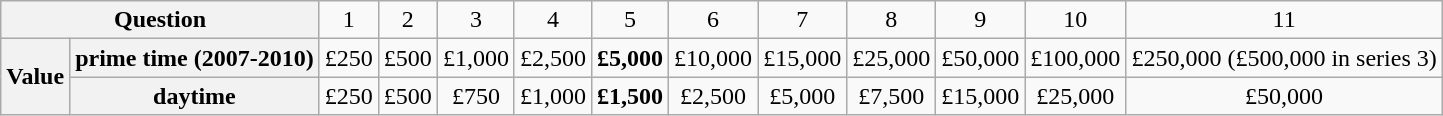<table class="wikitable">
<tr>
<th colspan="2">Question</th>
<td align=center>1</td>
<td align=center>2</td>
<td align=center>3</td>
<td align=center>4</td>
<td align=center>5</td>
<td align=center>6</td>
<td align=center>7</td>
<td align=center>8</td>
<td align=center>9</td>
<td align=center>10</td>
<td align=center>11</td>
</tr>
<tr>
<th rowspan="2">Value</th>
<th>prime time (2007-2010)</th>
<td align=center>£250</td>
<td align=center>£500</td>
<td align="center">£1,000</td>
<td align="center">£2,500</td>
<td align=center><strong>£5,000</strong></td>
<td align="center">£10,000</td>
<td align="center">£15,000</td>
<td align=center>£25,000</td>
<td align=center>£50,000</td>
<td align="center">£100,000</td>
<td align="center">£250,000 (£500,000 in series 3)</td>
</tr>
<tr>
<th>daytime</th>
<td align=center>£250</td>
<td align=center>£500</td>
<td align=center>£750</td>
<td align=center>£1,000</td>
<td align=center><strong>£1,500</strong></td>
<td align="center">£2,500</td>
<td align="center">£5,000</td>
<td align="center">£7,500</td>
<td align="center">£15,000</td>
<td align=center>£25,000</td>
<td align=center>£50,000</td>
</tr>
</table>
